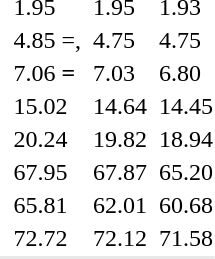<table>
<tr>
<td></td>
<td></td>
<td>1.95</td>
<td></td>
<td>1.95</td>
<td></td>
<td>1.93</td>
</tr>
<tr>
<td></td>
<td></td>
<td>4.85 =<strong></strong>, <strong></strong></td>
<td></td>
<td>4.75 <strong></strong></td>
<td></td>
<td>4.75</td>
</tr>
<tr>
<td></td>
<td></td>
<td>7.06 <strong>=</strong></td>
<td></td>
<td>7.03</td>
<td></td>
<td>6.80</td>
</tr>
<tr>
<td></td>
<td></td>
<td>15.02 <strong></strong></td>
<td></td>
<td>14.64 <strong></strong></td>
<td></td>
<td>14.45</td>
</tr>
<tr>
<td></td>
<td></td>
<td>20.24 <strong></strong></td>
<td></td>
<td>19.82 <strong></strong></td>
<td></td>
<td>18.94</td>
</tr>
<tr>
<td></td>
<td></td>
<td>67.95</td>
<td></td>
<td>67.87 <strong></strong></td>
<td></td>
<td>65.20 <strong></strong></td>
</tr>
<tr>
<td></td>
<td></td>
<td>65.81 <strong></strong></td>
<td></td>
<td>62.01</td>
<td></td>
<td>60.68</td>
</tr>
<tr>
<td></td>
<td></td>
<td>72.72</td>
<td></td>
<td>72.12 </td>
<td></td>
<td>71.58</td>
</tr>
<tr bgcolor=e8e8e8>
<td colspan=7></td>
</tr>
</table>
